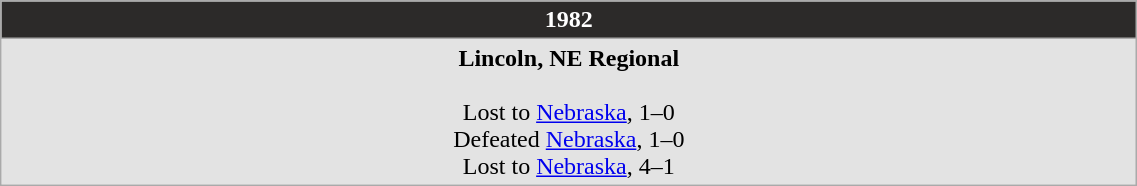<table Class="wikitable" width="60%">
<tr>
<th style="background:#2C2A29; color:white;">1982</th>
</tr>
<tr style="background: #e3e3e3;">
<td align="center"><strong>Lincoln, NE Regional</strong><br><br>Lost to <a href='#'>Nebraska</a>, 1–0<br>
Defeated <a href='#'>Nebraska</a>, 1–0<br>
Lost to <a href='#'>Nebraska</a>, 4–1</td>
</tr>
</table>
